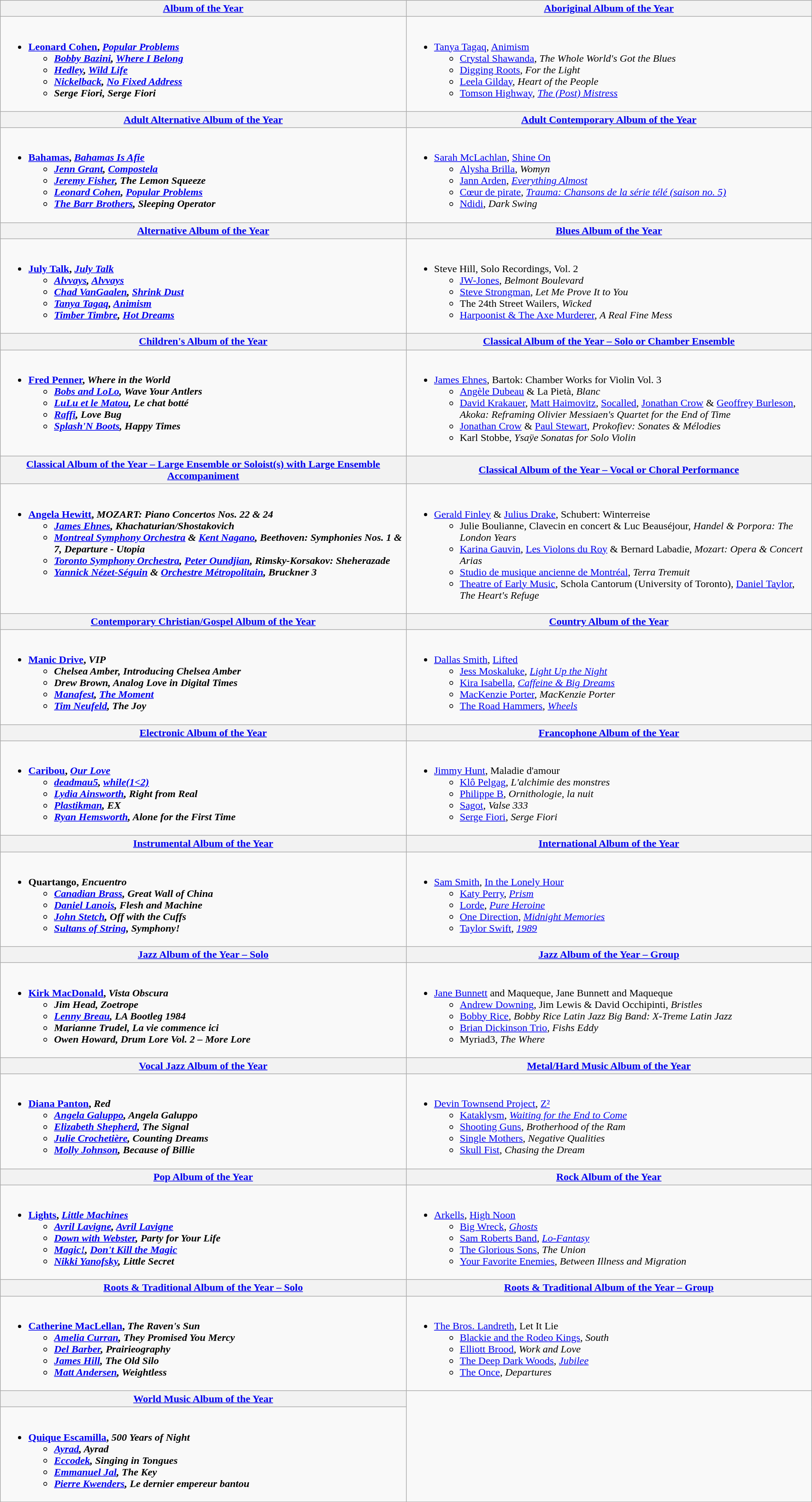<table class=wikitable style="width:100%">
<tr>
<th style="width:50%"><a href='#'>Album of the Year</a></th>
<th style="width:50%"><a href='#'>Aboriginal Album of the Year</a></th>
</tr>
<tr>
<td valign="top"><br><ul><li><strong><a href='#'>Leonard Cohen</a>, <em><a href='#'>Popular Problems</a><strong><em><ul><li><a href='#'>Bobby Bazini</a>, </em><a href='#'>Where I Belong</a><em></li><li><a href='#'>Hedley</a>, </em><a href='#'>Wild Life</a><em></li><li><a href='#'>Nickelback</a>, </em><a href='#'>No Fixed Address</a><em></li><li>Serge Fiori, </em>Serge Fiori<em></li></ul></li></ul></td>
<td valign="top"><br><ul><li></strong><a href='#'>Tanya Tagaq</a>, </em><a href='#'>Animism</a></em></strong><ul><li><a href='#'>Crystal Shawanda</a>, <em>The Whole World's Got the Blues</em></li><li><a href='#'>Digging Roots</a>, <em>For the Light</em></li><li><a href='#'>Leela Gilday</a>, <em>Heart of the People</em></li><li><a href='#'>Tomson Highway</a>, <em><a href='#'>The (Post) Mistress</a></em></li></ul></li></ul></td>
</tr>
<tr>
<th style="width:50%"><a href='#'>Adult Alternative Album of the Year</a></th>
<th style="width:50%"><a href='#'>Adult Contemporary Album of the Year</a></th>
</tr>
<tr>
<td valign="top"><br><ul><li><strong><a href='#'>Bahamas</a>, <em><a href='#'>Bahamas Is Afie</a><strong><em><ul><li><a href='#'>Jenn Grant</a>, </em><a href='#'>Compostela</a><em></li><li><a href='#'>Jeremy Fisher</a>, </em>The Lemon Squeeze<em></li><li><a href='#'>Leonard Cohen</a>, </em><a href='#'>Popular Problems</a><em></li><li><a href='#'>The Barr Brothers</a>, </em>Sleeping Operator<em></li></ul></li></ul></td>
<td valign="top"><br><ul><li></strong><a href='#'>Sarah McLachlan</a>, </em><a href='#'>Shine On</a></em></strong><ul><li><a href='#'>Alysha Brilla</a>, <em>Womyn</em></li><li><a href='#'>Jann Arden</a>, <em><a href='#'>Everything Almost</a></em></li><li><a href='#'>Cœur de pirate</a>, <em><a href='#'>Trauma: Chansons de la série télé (saison no. 5)</a></em></li><li><a href='#'>Ndidi</a>, <em>Dark Swing</em></li></ul></li></ul></td>
</tr>
<tr>
<th style="width:50%"><a href='#'>Alternative Album of the Year</a></th>
<th style="width:50%"><a href='#'>Blues Album of the Year</a></th>
</tr>
<tr>
<td valign="top"><br><ul><li><strong><a href='#'>July Talk</a>, <em><a href='#'>July Talk</a><strong><em><ul><li><a href='#'>Alvvays</a>, </em><a href='#'>Alvvays</a><em></li><li><a href='#'>Chad VanGaalen</a>, </em><a href='#'>Shrink Dust</a><em></li><li><a href='#'>Tanya Tagaq</a>, </em><a href='#'>Animism</a><em></li><li><a href='#'>Timber Timbre</a>, </em><a href='#'>Hot Dreams</a><em></li></ul></li></ul></td>
<td valign="top"><br><ul><li></strong>Steve Hill, </em>Solo Recordings, Vol. 2</em></strong><ul><li><a href='#'>JW-Jones</a>, <em>Belmont Boulevard</em></li><li><a href='#'>Steve Strongman</a>, <em>Let Me Prove It to You</em></li><li>The 24th Street Wailers, <em>Wicked</em></li><li><a href='#'>Harpoonist & The Axe Murderer</a>, <em>A Real Fine Mess</em></li></ul></li></ul></td>
</tr>
<tr>
<th style="width:50%"><a href='#'>Children's Album of the Year</a></th>
<th style="width:50%"><a href='#'>Classical Album of the Year – Solo or Chamber Ensemble</a></th>
</tr>
<tr>
<td valign="top"><br><ul><li><strong><a href='#'>Fred Penner</a>, <em>Where in the World<strong><em><ul><li><a href='#'>Bobs and LoLo</a>, </em>Wave Your Antlers<em></li><li><a href='#'>LuLu et le Matou</a>, </em>Le chat botté<em></li><li><a href='#'>Raffi</a>, </em>Love Bug<em></li><li><a href='#'>Splash'N Boots</a>, </em>Happy Times<em></li></ul></li></ul></td>
<td valign="top"><br><ul><li></strong><a href='#'>James Ehnes</a>, </em>Bartok: Chamber Works for Violin Vol. 3</em></strong><ul><li><a href='#'>Angèle Dubeau</a> & La Pietà, <em>Blanc</em></li><li><a href='#'>David Krakauer</a>, <a href='#'>Matt Haimovitz</a>, <a href='#'>Socalled</a>, <a href='#'>Jonathan Crow</a> & <a href='#'>Geoffrey Burleson</a>, <em>Akoka: Reframing Olivier Messiaen's Quartet for the End of Time</em></li><li><a href='#'>Jonathan Crow</a> & <a href='#'>Paul Stewart</a>, <em>Prokofiev: Sonates & Mélodies</em></li><li>Karl Stobbe, <em>Ysaÿe Sonatas for Solo Violin</em></li></ul></li></ul></td>
</tr>
<tr>
<th style="width:50%"><a href='#'>Classical Album of the Year – Large Ensemble or Soloist(s) with Large Ensemble Accompaniment</a></th>
<th style="width:50%"><a href='#'>Classical Album of the Year – Vocal or Choral Performance</a></th>
</tr>
<tr>
<td valign="top"><br><ul><li><strong><a href='#'>Angela Hewitt</a>, <em>MOZART: Piano Concertos Nos. 22 & 24<strong><em><ul><li><a href='#'>James Ehnes</a>, </em>Khachaturian/Shostakovich<em></li><li><a href='#'>Montreal Symphony Orchestra</a> & <a href='#'>Kent Nagano</a>, </em>Beethoven: Symphonies Nos. 1 & 7, Departure - Utopia<em></li><li><a href='#'>Toronto Symphony Orchestra</a>, <a href='#'>Peter Oundjian</a>, </em>Rimsky-Korsakov: Sheherazade<em></li><li><a href='#'>Yannick Nézet-Séguin</a> & <a href='#'>Orchestre Métropolitain</a>, </em>Bruckner 3<em></li></ul></li></ul></td>
<td valign="top"><br><ul><li></strong><a href='#'>Gerald Finley</a> & <a href='#'>Julius Drake</a>, </em>Schubert: Winterreise</em></strong><ul><li>Julie Boulianne, Clavecin en concert & Luc Beauséjour, <em>Handel & Porpora: The London Years</em></li><li><a href='#'>Karina Gauvin</a>, <a href='#'>Les Violons du Roy</a> & Bernard Labadie, <em>Mozart: Opera & Concert Arias</em></li><li><a href='#'>Studio de musique ancienne de Montréal</a>, <em>Terra Tremuit</em></li><li><a href='#'>Theatre of Early Music</a>, Schola Cantorum (University of Toronto), <a href='#'>Daniel Taylor</a>, <em>The Heart's Refuge</em></li></ul></li></ul></td>
</tr>
<tr>
<th style="width:50%"><a href='#'>Contemporary Christian/Gospel Album of the Year</a></th>
<th style="width:50%"><a href='#'>Country Album of the Year</a></th>
</tr>
<tr>
<td valign="top"><br><ul><li><strong><a href='#'>Manic Drive</a>, <em>VIP<strong><em><ul><li>Chelsea Amber, </em>Introducing Chelsea Amber<em></li><li>Drew Brown, </em>Analog Love in Digital Times<em></li><li><a href='#'>Manafest</a>, </em><a href='#'>The Moment</a><em></li><li><a href='#'>Tim Neufeld</a>, </em>The Joy<em></li></ul></li></ul></td>
<td valign="top"><br><ul><li></strong><a href='#'>Dallas Smith</a>, </em><a href='#'>Lifted</a></em></strong><ul><li><a href='#'>Jess Moskaluke</a>, <em><a href='#'>Light Up the Night</a></em></li><li><a href='#'>Kira Isabella</a>, <em><a href='#'>Caffeine & Big Dreams</a></em></li><li><a href='#'>MacKenzie Porter</a>, <em>MacKenzie Porter</em></li><li><a href='#'>The Road Hammers</a>, <em><a href='#'>Wheels</a></em></li></ul></li></ul></td>
</tr>
<tr>
<th style="width:50%"><a href='#'>Electronic Album of the Year</a></th>
<th style="width:50%"><a href='#'>Francophone Album of the Year</a></th>
</tr>
<tr>
<td valign="top"><br><ul><li><strong><a href='#'>Caribou</a>, <em><a href='#'>Our Love</a><strong><em><ul><li><a href='#'>deadmau5</a>, </em><a href='#'>while(1<2)</a><em></li><li><a href='#'>Lydia Ainsworth</a>, </em>Right from Real<em></li><li><a href='#'>Plastikman</a>, </em>EX<em></li><li><a href='#'>Ryan Hemsworth</a>, </em>Alone for the First Time<em></li></ul></li></ul></td>
<td valign="top"><br><ul><li></strong><a href='#'>Jimmy Hunt</a>, </em>Maladie d'amour</em></strong><ul><li><a href='#'>Klô Pelgag</a>, <em>L'alchimie des monstres</em></li><li><a href='#'>Philippe B</a>, <em>Ornithologie, la nuit</em></li><li><a href='#'>Sagot</a>, <em>Valse 333</em></li><li><a href='#'>Serge Fiori</a>, <em>Serge Fiori</em></li></ul></li></ul></td>
</tr>
<tr>
<th style="width:50%"><a href='#'>Instrumental Album of the Year</a></th>
<th style="width:50%"><a href='#'>International Album of the Year</a></th>
</tr>
<tr>
<td valign="top"><br><ul><li><strong>Quartango, <em>Encuentro<strong><em><ul><li><a href='#'>Canadian Brass</a>, </em>Great Wall of China<em></li><li><a href='#'>Daniel Lanois</a>, </em>Flesh and Machine<em></li><li><a href='#'>John Stetch</a>, </em>Off with the Cuffs<em></li><li><a href='#'>Sultans of String</a>, </em>Symphony!<em></li></ul></li></ul></td>
<td valign="top"><br><ul><li></strong><a href='#'>Sam Smith</a>, </em><a href='#'>In the Lonely Hour</a></em></strong><ul><li><a href='#'>Katy Perry</a>, <em><a href='#'>Prism</a></em></li><li><a href='#'>Lorde</a>, <em><a href='#'>Pure Heroine</a></em></li><li><a href='#'>One Direction</a>, <em><a href='#'>Midnight Memories</a></em></li><li><a href='#'>Taylor Swift</a>, <em><a href='#'>1989</a></em></li></ul></li></ul></td>
</tr>
<tr>
<th style="width:50%"><a href='#'>Jazz Album of the Year – Solo</a></th>
<th style="width:50%"><a href='#'>Jazz Album of the Year – Group</a></th>
</tr>
<tr>
<td valign="top"><br><ul><li><strong><a href='#'>Kirk MacDonald</a>, <em>Vista Obscura<strong><em><ul><li>Jim Head, </em>Zoetrope<em></li><li><a href='#'>Lenny Breau</a>, </em>LA Bootleg 1984<em></li><li>Marianne Trudel, </em>La vie commence ici<em></li><li>Owen Howard, </em>Drum Lore Vol. 2 – More Lore<em></li></ul></li></ul></td>
<td valign="top"><br><ul><li></strong><a href='#'>Jane Bunnett</a> and Maqueque, </em>Jane Bunnett and Maqueque</em></strong><ul><li><a href='#'>Andrew Downing</a>, Jim Lewis & David Occhipinti, <em>Bristles</em></li><li><a href='#'>Bobby Rice</a>, <em>Bobby Rice Latin Jazz Big Band: X-Treme Latin Jazz</em></li><li><a href='#'>Brian Dickinson Trio</a>, <em>Fishs Eddy</em></li><li>Myriad3, <em>The Where</em></li></ul></li></ul></td>
</tr>
<tr>
<th style="width:50%"><a href='#'>Vocal Jazz Album of the Year</a></th>
<th style="width:50%"><a href='#'>Metal/Hard Music Album of the Year</a></th>
</tr>
<tr>
<td valign="top"><br><ul><li><strong><a href='#'>Diana Panton</a>, <em>Red<strong><em><ul><li><a href='#'>Angela Galuppo</a>, </em>Angela Galuppo<em></li><li><a href='#'>Elizabeth Shepherd</a>, </em>The Signal<em></li><li><a href='#'>Julie Crochetière</a>, </em>Counting Dreams<em></li><li><a href='#'>Molly Johnson</a>, </em>Because of Billie<em></li></ul></li></ul></td>
<td valign="top"><br><ul><li></strong><a href='#'>Devin Townsend Project</a>, </em><a href='#'>Z²</a></em></strong><ul><li><a href='#'>Kataklysm</a>, <em><a href='#'>Waiting for the End to Come</a></em></li><li><a href='#'>Shooting Guns</a>, <em>Brotherhood of the Ram</em></li><li><a href='#'>Single Mothers</a>, <em>Negative Qualities</em></li><li><a href='#'>Skull Fist</a>, <em>Chasing the Dream</em></li></ul></li></ul></td>
</tr>
<tr>
<th style="width:50%"><a href='#'>Pop Album of the Year</a></th>
<th style="width:50%"><a href='#'>Rock Album of the Year</a></th>
</tr>
<tr>
<td valign="top"><br><ul><li><strong><a href='#'>Lights</a>, <em><a href='#'>Little Machines</a><strong><em><ul><li><a href='#'>Avril Lavigne</a>, </em><a href='#'>Avril Lavigne</a><em></li><li><a href='#'>Down with Webster</a>, </em>Party for Your Life<em></li><li><a href='#'>Magic!</a>, </em><a href='#'>Don't Kill the Magic</a><em></li><li><a href='#'>Nikki Yanofsky</a>, </em>Little Secret<em></li></ul></li></ul></td>
<td valign="top"><br><ul><li></strong><a href='#'>Arkells</a>, </em><a href='#'>High Noon</a></em></strong><ul><li><a href='#'>Big Wreck</a>, <em><a href='#'>Ghosts</a></em></li><li><a href='#'>Sam Roberts Band</a>, <em><a href='#'>Lo-Fantasy</a></em></li><li><a href='#'>The Glorious Sons</a>, <em>The Union</em></li><li><a href='#'>Your Favorite Enemies</a>, <em>Between Illness and Migration</em></li></ul></li></ul></td>
</tr>
<tr>
<th style="width:50%"><a href='#'>Roots & Traditional Album of the Year – Solo</a></th>
<th style="width:50%"><a href='#'>Roots & Traditional Album of the Year – Group</a></th>
</tr>
<tr>
<td valign="top"><br><ul><li><strong><a href='#'>Catherine MacLellan</a>, <em>The Raven's Sun<strong><em><ul><li><a href='#'>Amelia Curran</a>, </em>They Promised You Mercy<em></li><li><a href='#'>Del Barber</a>, </em>Prairieography<em></li><li><a href='#'>James Hill</a>, </em>The Old Silo<em></li><li><a href='#'>Matt Andersen</a>, </em>Weightless<em></li></ul></li></ul></td>
<td valign="top"><br><ul><li></strong><a href='#'>The Bros. Landreth</a>, </em>Let It Lie</em></strong><ul><li><a href='#'>Blackie and the Rodeo Kings</a>, <em>South</em></li><li><a href='#'>Elliott Brood</a>, <em>Work and Love</em></li><li><a href='#'>The Deep Dark Woods</a>, <em><a href='#'>Jubilee</a></em></li><li><a href='#'>The Once</a>, <em>Departures</em></li></ul></li></ul></td>
</tr>
<tr>
<th style="width:50%"><a href='#'>World Music Album of the Year</a></th>
</tr>
<tr>
<td valign="top"><br><ul><li><strong><a href='#'>Quique Escamilla</a>, <em>500 Years of Night<strong><em><ul><li><a href='#'>Ayrad</a>, </em>Ayrad<em></li><li><a href='#'>Eccodek</a>, </em>Singing in Tongues<em></li><li><a href='#'>Emmanuel Jal</a>, </em>The Key<em></li><li><a href='#'>Pierre Kwenders</a>, </em>Le dernier empereur bantou<em></li></ul></li></ul></td>
</tr>
</table>
